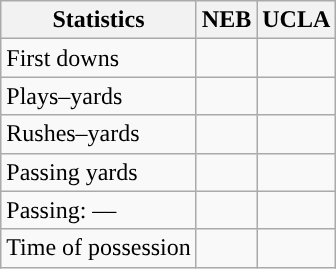<table class="wikitable" style="float:left">
<tr>
<th>Statistics</th>
<th>NEB</th>
<th>UCLA</th>
</tr>
<tr>
<td>First downs</td>
<td></td>
<td></td>
</tr>
<tr>
<td>Plays–yards</td>
<td></td>
<td></td>
</tr>
<tr>
<td>Rushes–yards</td>
<td></td>
<td></td>
</tr>
<tr>
<td>Passing yards</td>
<td></td>
<td></td>
</tr>
<tr>
<td>Passing: ––</td>
<td></td>
<td></td>
</tr>
<tr>
<td>Time of possession</td>
<td></td>
<td></td>
</tr>
</table>
